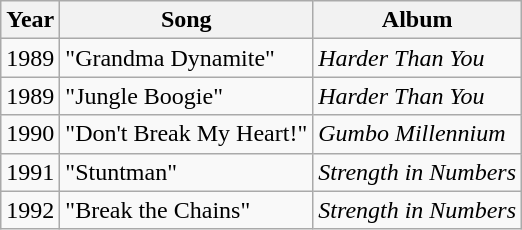<table class="wikitable">
<tr>
<th>Year</th>
<th>Song</th>
<th>Album</th>
</tr>
<tr>
<td>1989</td>
<td>"Grandma Dynamite"</td>
<td><em>Harder Than You</em></td>
</tr>
<tr>
<td>1989</td>
<td>"Jungle Boogie"</td>
<td><em>Harder Than You</em></td>
</tr>
<tr>
<td>1990</td>
<td>"Don't Break My Heart!"</td>
<td><em>Gumbo Millennium</em></td>
</tr>
<tr>
<td>1991</td>
<td>"Stuntman"</td>
<td><em>Strength in Numbers</em></td>
</tr>
<tr>
<td>1992</td>
<td>"Break the Chains"</td>
<td><em>Strength in Numbers</em></td>
</tr>
</table>
